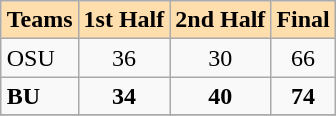<table class="wikitable" align=right>
<tr bgcolor=#ffdead align=center>
<td><strong>Teams</strong></td>
<td><strong>1st Half</strong></td>
<td><strong>2nd Half</strong></td>
<td><strong>Final</strong></td>
</tr>
<tr>
<td>OSU</td>
<td align=center>36</td>
<td align=center>30</td>
<td align=center>66</td>
</tr>
<tr>
<td><strong>BU</strong></td>
<td align=center><strong>34</strong></td>
<td align=center><strong>40</strong></td>
<td align=center><strong>74</strong></td>
</tr>
<tr>
</tr>
</table>
